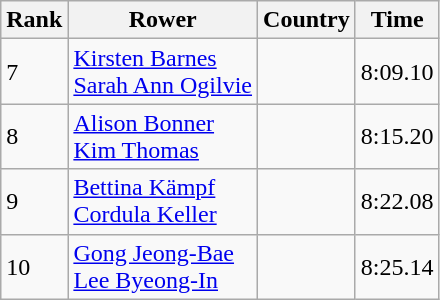<table class="wikitable">
<tr>
<th>Rank</th>
<th>Rower</th>
<th>Country</th>
<th>Time</th>
</tr>
<tr>
<td>7</td>
<td><a href='#'>Kirsten Barnes</a> <br> <a href='#'>Sarah Ann Ogilvie</a></td>
<td></td>
<td>8:09.10</td>
</tr>
<tr>
<td>8</td>
<td><a href='#'>Alison Bonner</a> <br> <a href='#'>Kim Thomas</a></td>
<td></td>
<td>8:15.20</td>
</tr>
<tr>
<td>9</td>
<td><a href='#'>Bettina Kämpf</a> <br> <a href='#'>Cordula Keller</a></td>
<td></td>
<td>8:22.08</td>
</tr>
<tr>
<td>10</td>
<td><a href='#'>Gong Jeong-Bae</a><br><a href='#'>Lee Byeong-In</a></td>
<td></td>
<td>8:25.14</td>
</tr>
</table>
